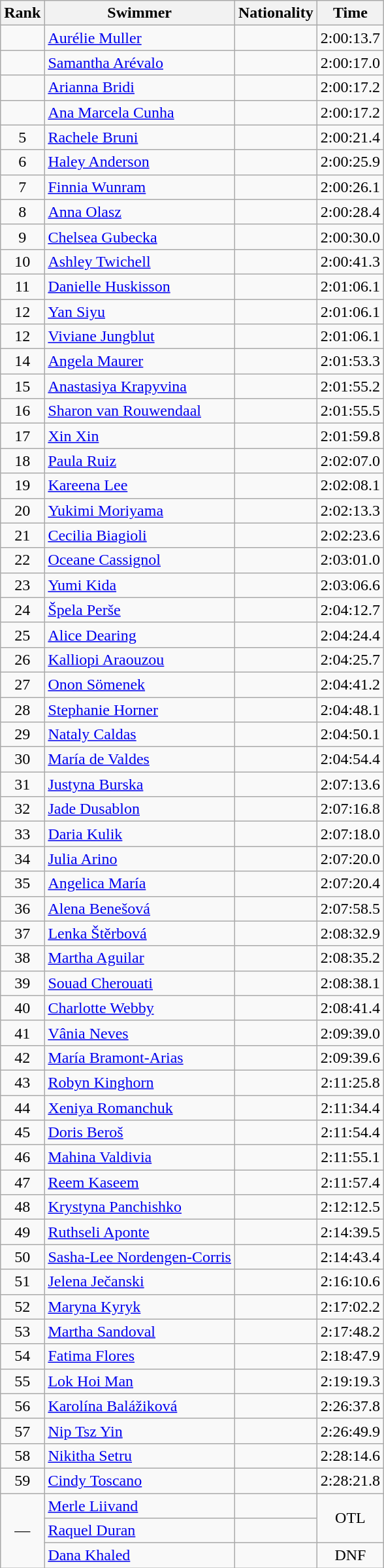<table class="wikitable sortable" border="1" style="text-align:center">
<tr>
<th>Rank</th>
<th>Swimmer</th>
<th>Nationality</th>
<th>Time</th>
</tr>
<tr>
<td></td>
<td align=left><a href='#'>Aurélie Muller</a></td>
<td align=left></td>
<td>2:00:13.7</td>
</tr>
<tr>
<td></td>
<td align=left><a href='#'>Samantha Arévalo</a></td>
<td align=left></td>
<td>2:00:17.0</td>
</tr>
<tr>
<td></td>
<td align=left><a href='#'>Arianna Bridi</a></td>
<td align=left></td>
<td>2:00:17.2</td>
</tr>
<tr>
<td></td>
<td align=left><a href='#'>Ana Marcela Cunha</a></td>
<td align=left></td>
<td>2:00:17.2</td>
</tr>
<tr>
<td>5</td>
<td align=left><a href='#'>Rachele Bruni</a></td>
<td align=left></td>
<td>2:00:21.4</td>
</tr>
<tr>
<td>6</td>
<td align=left><a href='#'>Haley Anderson</a></td>
<td align=left></td>
<td>2:00:25.9</td>
</tr>
<tr>
<td>7</td>
<td align=left><a href='#'>Finnia Wunram</a></td>
<td align=left></td>
<td>2:00:26.1</td>
</tr>
<tr>
<td>8</td>
<td align=left><a href='#'>Anna Olasz</a></td>
<td align=left></td>
<td>2:00:28.4</td>
</tr>
<tr>
<td>9</td>
<td align=left><a href='#'>Chelsea Gubecka</a></td>
<td align=left></td>
<td>2:00:30.0</td>
</tr>
<tr>
<td>10</td>
<td align=left><a href='#'>Ashley Twichell</a></td>
<td align=left></td>
<td>2:00:41.3</td>
</tr>
<tr>
<td>11</td>
<td align=left><a href='#'>Danielle Huskisson</a></td>
<td align=left></td>
<td>2:01:06.1</td>
</tr>
<tr>
<td>12</td>
<td align=left><a href='#'>Yan Siyu</a></td>
<td align=left></td>
<td>2:01:06.1</td>
</tr>
<tr>
<td>12</td>
<td align=left><a href='#'>Viviane Jungblut</a></td>
<td align=left></td>
<td>2:01:06.1</td>
</tr>
<tr>
<td>14</td>
<td align=left><a href='#'>Angela Maurer</a></td>
<td align=left></td>
<td>2:01:53.3</td>
</tr>
<tr>
<td>15</td>
<td align=left><a href='#'>Anastasiya Krapyvina</a></td>
<td align=left></td>
<td>2:01:55.2</td>
</tr>
<tr>
<td>16</td>
<td align=left><a href='#'>Sharon van Rouwendaal</a></td>
<td align=left></td>
<td>2:01:55.5</td>
</tr>
<tr>
<td>17</td>
<td align=left><a href='#'>Xin Xin</a></td>
<td align=left></td>
<td>2:01:59.8</td>
</tr>
<tr>
<td>18</td>
<td align=left><a href='#'>Paula Ruiz</a></td>
<td align=left></td>
<td>2:02:07.0</td>
</tr>
<tr>
<td>19</td>
<td align=left><a href='#'>Kareena Lee</a></td>
<td align=left></td>
<td>2:02:08.1</td>
</tr>
<tr>
<td>20</td>
<td align=left><a href='#'>Yukimi Moriyama</a></td>
<td align=left></td>
<td>2:02:13.3</td>
</tr>
<tr>
<td>21</td>
<td align=left><a href='#'>Cecilia Biagioli</a></td>
<td align=left></td>
<td>2:02:23.6</td>
</tr>
<tr>
<td>22</td>
<td align=left><a href='#'>Oceane Cassignol</a></td>
<td align=left></td>
<td>2:03:01.0</td>
</tr>
<tr>
<td>23</td>
<td align=left><a href='#'>Yumi Kida</a></td>
<td align=left></td>
<td>2:03:06.6</td>
</tr>
<tr>
<td>24</td>
<td align=left><a href='#'>Špela Perše</a></td>
<td align=left></td>
<td>2:04:12.7</td>
</tr>
<tr>
<td>25</td>
<td align=left><a href='#'>Alice Dearing</a></td>
<td align=left></td>
<td>2:04:24.4</td>
</tr>
<tr>
<td>26</td>
<td align=left><a href='#'>Kalliopi Araouzou</a></td>
<td align=left></td>
<td>2:04:25.7</td>
</tr>
<tr>
<td>27</td>
<td align=left><a href='#'>Onon Sömenek</a></td>
<td align=left></td>
<td>2:04:41.2</td>
</tr>
<tr>
<td>28</td>
<td align=left><a href='#'>Stephanie Horner</a></td>
<td align=left></td>
<td>2:04:48.1</td>
</tr>
<tr>
<td>29</td>
<td align=left><a href='#'>Nataly Caldas</a></td>
<td align=left></td>
<td>2:04:50.1</td>
</tr>
<tr>
<td>30</td>
<td align=left><a href='#'>María de Valdes</a></td>
<td align=left></td>
<td>2:04:54.4</td>
</tr>
<tr>
<td>31</td>
<td align=left><a href='#'>Justyna Burska</a></td>
<td align=left></td>
<td>2:07:13.6</td>
</tr>
<tr>
<td>32</td>
<td align=left><a href='#'>Jade Dusablon</a></td>
<td align=left></td>
<td>2:07:16.8</td>
</tr>
<tr>
<td>33</td>
<td align=left><a href='#'>Daria Kulik</a></td>
<td align=left></td>
<td>2:07:18.0</td>
</tr>
<tr>
<td>34</td>
<td align=left><a href='#'>Julia Arino</a></td>
<td align=left></td>
<td>2:07:20.0</td>
</tr>
<tr>
<td>35</td>
<td align=left><a href='#'>Angelica María</a></td>
<td align=left></td>
<td>2:07:20.4</td>
</tr>
<tr>
<td>36</td>
<td align=left><a href='#'>Alena Benešová</a></td>
<td align=left></td>
<td>2:07:58.5</td>
</tr>
<tr>
<td>37</td>
<td align=left><a href='#'>Lenka Štěrbová</a></td>
<td align=left></td>
<td>2:08:32.9</td>
</tr>
<tr>
<td>38</td>
<td align=left><a href='#'>Martha Aguilar</a></td>
<td align=left></td>
<td>2:08:35.2</td>
</tr>
<tr>
<td>39</td>
<td align=left><a href='#'>Souad Cherouati</a></td>
<td align=left></td>
<td>2:08:38.1</td>
</tr>
<tr>
<td>40</td>
<td align=left><a href='#'>Charlotte Webby</a></td>
<td align=left></td>
<td>2:08:41.4</td>
</tr>
<tr>
<td>41</td>
<td align=left><a href='#'>Vânia Neves</a></td>
<td align=left></td>
<td>2:09:39.0</td>
</tr>
<tr>
<td>42</td>
<td align=left><a href='#'>María Bramont-Arias</a></td>
<td align=left></td>
<td>2:09:39.6</td>
</tr>
<tr>
<td>43</td>
<td align=left><a href='#'>Robyn Kinghorn</a></td>
<td align=left></td>
<td>2:11:25.8</td>
</tr>
<tr>
<td>44</td>
<td align=left><a href='#'>Xeniya Romanchuk</a></td>
<td align=left></td>
<td>2:11:34.4</td>
</tr>
<tr>
<td>45</td>
<td align=left><a href='#'>Doris Beroš</a></td>
<td align=left></td>
<td>2:11:54.4</td>
</tr>
<tr>
<td>46</td>
<td align=left><a href='#'>Mahina Valdivia</a></td>
<td align=left></td>
<td>2:11:55.1</td>
</tr>
<tr>
<td>47</td>
<td align=left><a href='#'>Reem Kaseem</a></td>
<td align=left></td>
<td>2:11:57.4</td>
</tr>
<tr>
<td>48</td>
<td align=left><a href='#'>Krystyna Panchishko</a></td>
<td align=left></td>
<td>2:12:12.5</td>
</tr>
<tr>
<td>49</td>
<td align=left><a href='#'>Ruthseli Aponte</a></td>
<td align=left></td>
<td>2:14:39.5</td>
</tr>
<tr>
<td>50</td>
<td align=left><a href='#'>Sasha-Lee Nordengen-Corris</a></td>
<td align=left></td>
<td>2:14:43.4</td>
</tr>
<tr>
<td>51</td>
<td align=left><a href='#'>Jelena Ječanski</a></td>
<td align=left></td>
<td>2:16:10.6</td>
</tr>
<tr>
<td>52</td>
<td align=left><a href='#'>Maryna Kyryk</a></td>
<td align=left></td>
<td>2:17:02.2</td>
</tr>
<tr>
<td>53</td>
<td align=left><a href='#'>Martha Sandoval</a></td>
<td align=left></td>
<td>2:17:48.2</td>
</tr>
<tr>
<td>54</td>
<td align=left><a href='#'>Fatima Flores</a></td>
<td align=left></td>
<td>2:18:47.9</td>
</tr>
<tr>
<td>55</td>
<td align=left><a href='#'>Lok Hoi Man</a></td>
<td align=left></td>
<td>2:19:19.3</td>
</tr>
<tr>
<td>56</td>
<td align=left><a href='#'>Karolína Balážiková</a></td>
<td align=left></td>
<td>2:26:37.8</td>
</tr>
<tr>
<td>57</td>
<td align=left><a href='#'>Nip Tsz Yin</a></td>
<td align=left></td>
<td>2:26:49.9</td>
</tr>
<tr>
<td>58</td>
<td align=left><a href='#'>Nikitha Setru</a></td>
<td align=left></td>
<td>2:28:14.6</td>
</tr>
<tr>
<td>59</td>
<td align=left><a href='#'>Cindy Toscano</a></td>
<td align=left></td>
<td>2:28:21.8</td>
</tr>
<tr>
<td rowspan=3>—</td>
<td align=left><a href='#'>Merle Liivand</a></td>
<td align=left></td>
<td rowspan=2>OTL</td>
</tr>
<tr>
<td align=left><a href='#'>Raquel Duran</a></td>
<td align=left></td>
</tr>
<tr>
<td align=left><a href='#'>Dana Khaled</a></td>
<td align=left></td>
<td>DNF</td>
</tr>
</table>
